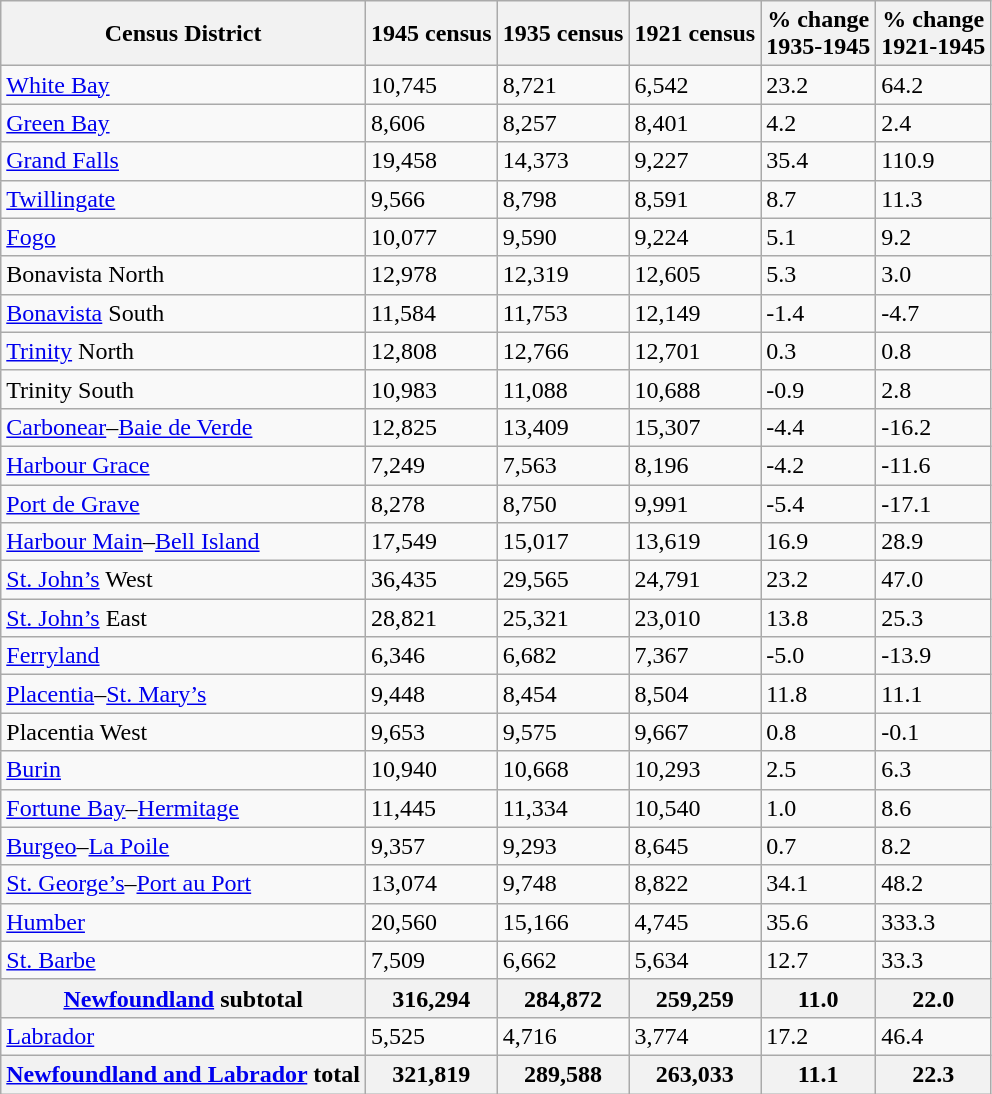<table class="sortable wikitable">
<tr>
<th>Census District</th>
<th>1945 census</th>
<th>1935 census</th>
<th>1921 census</th>
<th>% change<br>1935-1945</th>
<th>% change<br>1921-1945</th>
</tr>
<tr>
<td><a href='#'>White Bay</a></td>
<td>10,745</td>
<td>8,721</td>
<td>6,542</td>
<td>23.2</td>
<td>64.2</td>
</tr>
<tr>
<td><a href='#'>Green Bay</a></td>
<td>8,606</td>
<td>8,257</td>
<td>8,401</td>
<td>4.2</td>
<td>2.4</td>
</tr>
<tr>
<td><a href='#'>Grand Falls</a></td>
<td>19,458</td>
<td>14,373</td>
<td>9,227</td>
<td>35.4</td>
<td>110.9</td>
</tr>
<tr>
<td><a href='#'>Twillingate</a></td>
<td>9,566</td>
<td>8,798</td>
<td>8,591</td>
<td>8.7</td>
<td>11.3</td>
</tr>
<tr>
<td><a href='#'>Fogo</a></td>
<td>10,077</td>
<td>9,590</td>
<td>9,224</td>
<td>5.1</td>
<td>9.2</td>
</tr>
<tr>
<td>Bonavista North</td>
<td>12,978</td>
<td>12,319</td>
<td>12,605</td>
<td>5.3</td>
<td>3.0</td>
</tr>
<tr>
<td><a href='#'>Bonavista</a> South</td>
<td>11,584</td>
<td>11,753</td>
<td>12,149</td>
<td>-1.4</td>
<td>-4.7</td>
</tr>
<tr>
<td><a href='#'>Trinity</a> North</td>
<td>12,808</td>
<td>12,766</td>
<td>12,701</td>
<td>0.3</td>
<td>0.8</td>
</tr>
<tr>
<td>Trinity South</td>
<td>10,983</td>
<td>11,088</td>
<td>10,688</td>
<td>-0.9</td>
<td>2.8</td>
</tr>
<tr>
<td><a href='#'>Carbonear</a>–<a href='#'>Baie de Verde</a></td>
<td>12,825</td>
<td>13,409</td>
<td>15,307</td>
<td>-4.4</td>
<td>-16.2</td>
</tr>
<tr>
<td><a href='#'>Harbour Grace</a></td>
<td>7,249</td>
<td>7,563</td>
<td>8,196</td>
<td>-4.2</td>
<td>-11.6</td>
</tr>
<tr>
<td><a href='#'>Port de Grave</a></td>
<td>8,278</td>
<td>8,750</td>
<td>9,991</td>
<td>-5.4</td>
<td>-17.1</td>
</tr>
<tr>
<td><a href='#'>Harbour Main</a>–<a href='#'>Bell Island</a></td>
<td>17,549</td>
<td>15,017</td>
<td>13,619</td>
<td>16.9</td>
<td>28.9</td>
</tr>
<tr>
<td><a href='#'>St. John’s</a> West</td>
<td>36,435</td>
<td>29,565</td>
<td>24,791</td>
<td>23.2</td>
<td>47.0</td>
</tr>
<tr>
<td><a href='#'>St. John’s</a> East</td>
<td>28,821</td>
<td>25,321</td>
<td>23,010</td>
<td>13.8</td>
<td>25.3</td>
</tr>
<tr>
<td><a href='#'>Ferryland</a></td>
<td>6,346</td>
<td>6,682</td>
<td>7,367</td>
<td>-5.0</td>
<td>-13.9</td>
</tr>
<tr>
<td><a href='#'>Placentia</a>–<a href='#'>St. Mary’s</a></td>
<td>9,448</td>
<td>8,454</td>
<td>8,504</td>
<td>11.8</td>
<td>11.1</td>
</tr>
<tr>
<td>Placentia West</td>
<td>9,653</td>
<td>9,575</td>
<td>9,667</td>
<td>0.8</td>
<td>-0.1</td>
</tr>
<tr>
<td><a href='#'>Burin</a></td>
<td>10,940</td>
<td>10,668</td>
<td>10,293</td>
<td>2.5</td>
<td>6.3</td>
</tr>
<tr>
<td><a href='#'>Fortune Bay</a>–<a href='#'>Hermitage</a></td>
<td>11,445</td>
<td>11,334</td>
<td>10,540</td>
<td>1.0</td>
<td>8.6</td>
</tr>
<tr>
<td><a href='#'>Burgeo</a>–<a href='#'>La Poile</a></td>
<td>9,357</td>
<td>9,293</td>
<td>8,645</td>
<td>0.7</td>
<td>8.2</td>
</tr>
<tr>
<td><a href='#'>St. George’s</a>–<a href='#'>Port au Port</a></td>
<td>13,074</td>
<td>9,748</td>
<td>8,822</td>
<td>34.1</td>
<td>48.2</td>
</tr>
<tr>
<td><a href='#'>Humber</a></td>
<td>20,560</td>
<td>15,166</td>
<td>4,745</td>
<td>35.6</td>
<td>333.3</td>
</tr>
<tr>
<td><a href='#'>St. Barbe</a></td>
<td>7,509</td>
<td>6,662</td>
<td>5,634</td>
<td>12.7</td>
<td>33.3</td>
</tr>
<tr>
<th><a href='#'>Newfoundland</a> subtotal</th>
<th>316,294</th>
<th>284,872</th>
<th>259,259</th>
<th>11.0</th>
<th>22.0</th>
</tr>
<tr>
<td><a href='#'>Labrador</a></td>
<td>5,525</td>
<td>4,716</td>
<td>3,774</td>
<td>17.2</td>
<td>46.4</td>
</tr>
<tr>
<th><a href='#'>Newfoundland and Labrador</a> total</th>
<th>321,819</th>
<th>289,588</th>
<th>263,033</th>
<th>11.1</th>
<th>22.3</th>
</tr>
</table>
